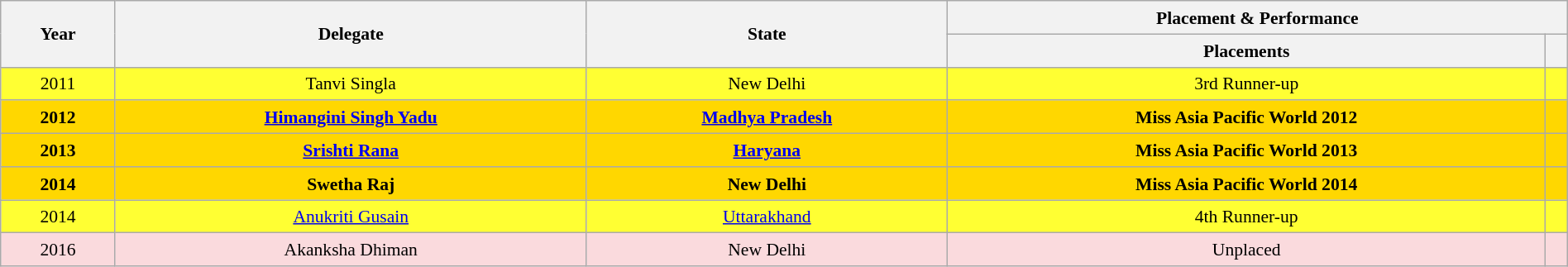<table class="wikitable" style="text-align:center; line-height:20px; font-size:90%; width:100%;">
<tr>
<th rowspan="2">Year</th>
<th rowspan="2">Delegate</th>
<th rowspan="2">State</th>
<th colspan="2">Placement & Performance</th>
</tr>
<tr>
<th>Placements</th>
<th></th>
</tr>
<tr style="background-color:#FFFF33;">
<td>2011</td>
<td>Tanvi Singla</td>
<td>New Delhi</td>
<td>3rd Runner-up</td>
<td></td>
</tr>
<tr style="background-color:gold;">
<td><strong>2012</strong></td>
<td><strong><a href='#'>Himangini Singh Yadu</a></strong></td>
<td><strong><a href='#'>Madhya Pradesh</a></strong></td>
<td><strong>Miss Asia Pacific World 2012</strong></td>
<td style="background:;"></td>
</tr>
<tr style="background-color:gold;">
<td><strong>2013</strong></td>
<td><strong><a href='#'>Srishti Rana</a></strong></td>
<td><strong><a href='#'>Haryana</a></strong></td>
<td><strong>Miss Asia Pacific World 2013</strong></td>
<td style="background:;"></td>
</tr>
<tr style="background-color:gold;">
<td><strong>2014</strong></td>
<td><strong>Swetha Raj</strong></td>
<td><strong>New Delhi</strong></td>
<td><strong>Miss Asia Pacific World 2014</strong></td>
<td style="background:;"></td>
</tr>
<tr style="background-color:#FFFF33;">
<td>2014</td>
<td><a href='#'>Anukriti Gusain</a></td>
<td><a href='#'>Uttarakhand</a></td>
<td>4th Runner-up</td>
<td></td>
</tr>
<tr style="background-color:#FADADD;">
<td>2016</td>
<td>Akanksha Dhiman</td>
<td>New Delhi</td>
<td>Unplaced</td>
<td style="background:;"></td>
</tr>
</table>
